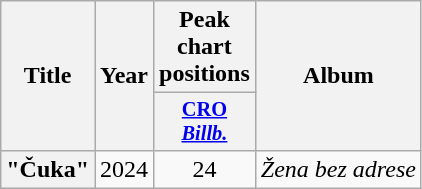<table class="wikitable plainrowheaders" style="text-align:center;">
<tr>
<th scope="col" rowspan="2">Title</th>
<th scope="col" rowspan="2">Year</th>
<th scope="col" colspan="1">Peak chart positions</th>
<th scope="col" rowspan="2">Album</th>
</tr>
<tr>
<th scope="col" style="width:2.5em; font-size:85%"><a href='#'>CRO<br><em>Billb.</em></a><br></th>
</tr>
<tr>
<th scope="row">"Čuka"</th>
<td>2024</td>
<td>24</td>
<td><em>Žena bez adrese</em></td>
</tr>
</table>
